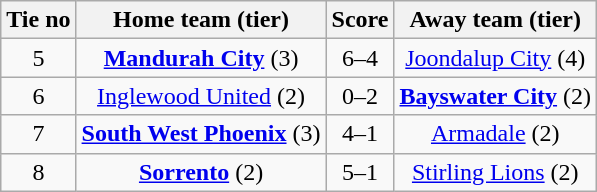<table class="wikitable" style="text-align:center">
<tr>
<th>Tie no</th>
<th>Home team (tier)</th>
<th>Score</th>
<th>Away team (tier)</th>
</tr>
<tr>
<td>5</td>
<td><strong><a href='#'>Mandurah City</a></strong> (3)</td>
<td>6–4</td>
<td><a href='#'>Joondalup City</a> (4)</td>
</tr>
<tr>
<td>6</td>
<td><a href='#'>Inglewood United</a> (2)</td>
<td>0–2</td>
<td><strong><a href='#'>Bayswater City</a></strong> (2)</td>
</tr>
<tr>
<td>7</td>
<td><strong><a href='#'>South West Phoenix</a></strong> (3)</td>
<td>4–1</td>
<td><a href='#'>Armadale</a> (2)</td>
</tr>
<tr>
<td>8</td>
<td><strong><a href='#'>Sorrento</a></strong> (2)</td>
<td>5–1</td>
<td><a href='#'>Stirling Lions</a> (2)</td>
</tr>
</table>
